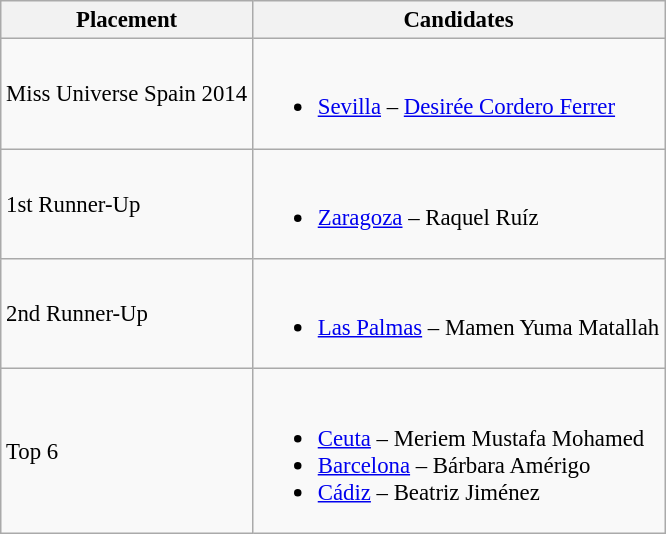<table class="wikitable sortable" style="font-size: 95%;">
<tr>
<th>Placement</th>
<th>Candidates</th>
</tr>
<tr>
<td>Miss Universe Spain 2014</td>
<td><br><ul><li><a href='#'>Sevilla</a> – <a href='#'>Desirée Cordero Ferrer</a></li></ul></td>
</tr>
<tr>
<td>1st Runner-Up</td>
<td><br><ul><li><a href='#'>Zaragoza</a> – Raquel Ruíz</li></ul></td>
</tr>
<tr>
<td>2nd Runner-Up</td>
<td><br><ul><li><a href='#'>Las Palmas</a> – Mamen Yuma Matallah</li></ul></td>
</tr>
<tr>
<td>Top 6</td>
<td><br><ul><li><a href='#'>Ceuta</a> – Meriem Mustafa Mohamed</li><li><a href='#'>Barcelona</a> – Bárbara Amérigo</li><li><a href='#'>Cádiz</a> – Beatriz Jiménez</li></ul></td>
</tr>
</table>
